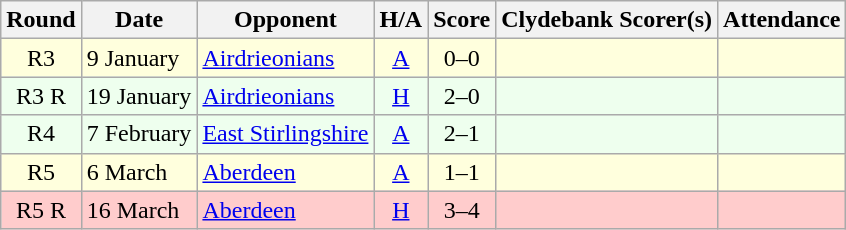<table class="wikitable" style="text-align:center">
<tr>
<th>Round</th>
<th>Date</th>
<th>Opponent</th>
<th>H/A</th>
<th>Score</th>
<th>Clydebank Scorer(s)</th>
<th>Attendance</th>
</tr>
<tr bgcolor=#FFFFDD>
<td>R3</td>
<td align=left>9 January</td>
<td align=left><a href='#'>Airdrieonians</a></td>
<td><a href='#'>A</a></td>
<td>0–0</td>
<td align=left></td>
<td></td>
</tr>
<tr bgcolor=#EEFFEE>
<td>R3 R</td>
<td align=left>19 January</td>
<td align=left><a href='#'>Airdrieonians</a></td>
<td><a href='#'>H</a></td>
<td>2–0</td>
<td align=left></td>
<td></td>
</tr>
<tr bgcolor=#EEFFEE>
<td>R4</td>
<td align=left>7 February</td>
<td align=left><a href='#'>East Stirlingshire</a></td>
<td><a href='#'>A</a></td>
<td>2–1</td>
<td align=left></td>
<td></td>
</tr>
<tr bgcolor=#FFFFDD>
<td>R5</td>
<td align=left>6 March</td>
<td align=left><a href='#'>Aberdeen</a></td>
<td><a href='#'>A</a></td>
<td>1–1</td>
<td align=left></td>
<td></td>
</tr>
<tr bgcolor=#FFCCCC>
<td>R5 R</td>
<td align=left>16 March</td>
<td align=left><a href='#'>Aberdeen</a></td>
<td><a href='#'>H</a></td>
<td>3–4</td>
<td align=left></td>
<td></td>
</tr>
</table>
